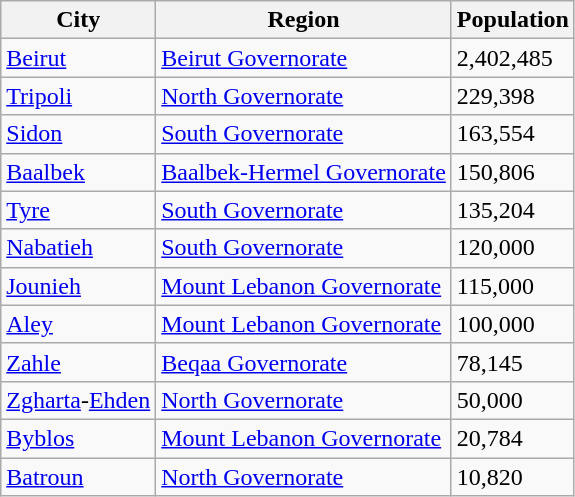<table class="wikitable sortable">
<tr>
<th>City</th>
<th>Region</th>
<th>Population</th>
</tr>
<tr>
<td><a href='#'>Beirut</a></td>
<td><a href='#'>Beirut Governorate</a></td>
<td>2,402,485</td>
</tr>
<tr>
<td><a href='#'>Tripoli</a></td>
<td><a href='#'>North Governorate</a></td>
<td>229,398</td>
</tr>
<tr>
<td><a href='#'>Sidon</a></td>
<td><a href='#'>South Governorate</a></td>
<td>163,554</td>
</tr>
<tr>
<td><a href='#'>Baalbek</a></td>
<td><a href='#'>Baalbek-Hermel Governorate</a></td>
<td>150,806</td>
</tr>
<tr>
<td><a href='#'>Tyre</a></td>
<td><a href='#'>South Governorate</a></td>
<td>135,204</td>
</tr>
<tr>
<td><a href='#'>Nabatieh</a></td>
<td><a href='#'>South Governorate</a></td>
<td>120,000</td>
</tr>
<tr>
<td><a href='#'>Jounieh</a></td>
<td><a href='#'>Mount Lebanon Governorate</a></td>
<td>115,000</td>
</tr>
<tr>
<td><a href='#'>Aley</a></td>
<td><a href='#'>Mount Lebanon Governorate</a></td>
<td>100,000</td>
</tr>
<tr>
<td><a href='#'>Zahle</a></td>
<td><a href='#'>Beqaa Governorate</a></td>
<td>78,145</td>
</tr>
<tr>
<td><a href='#'>Zgharta</a>-<a href='#'>Ehden</a></td>
<td><a href='#'>North Governorate</a></td>
<td>50,000</td>
</tr>
<tr>
<td><a href='#'>Byblos</a></td>
<td><a href='#'>Mount Lebanon Governorate</a></td>
<td>20,784</td>
</tr>
<tr>
<td><a href='#'>Batroun</a></td>
<td><a href='#'>North Governorate</a></td>
<td>10,820</td>
</tr>
</table>
